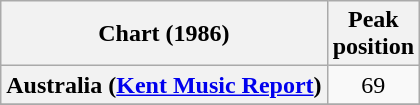<table class="wikitable sortable plainrowheaders">
<tr>
<th>Chart (1986)</th>
<th>Peak<br>position</th>
</tr>
<tr>
<th scope="row">Australia (<a href='#'>Kent Music Report</a>)</th>
<td style="text-align:center;">69</td>
</tr>
<tr>
</tr>
</table>
